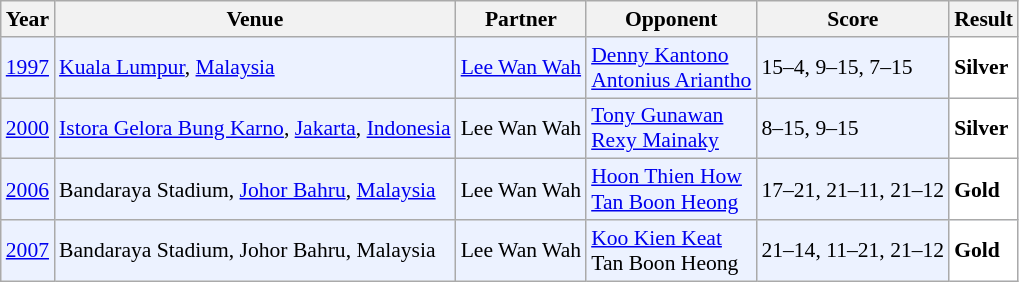<table class="sortable wikitable" style="font-size: 90%;">
<tr>
<th>Year</th>
<th>Venue</th>
<th>Partner</th>
<th>Opponent</th>
<th>Score</th>
<th>Result</th>
</tr>
<tr style="background:#ECF2FF">
<td align="center"><a href='#'>1997</a></td>
<td><a href='#'>Kuala Lumpur</a>, <a href='#'>Malaysia</a></td>
<td> <a href='#'>Lee Wan Wah</a></td>
<td> <a href='#'>Denny Kantono</a><br> <a href='#'>Antonius Ariantho</a></td>
<td>15–4, 9–15, 7–15</td>
<td style="text-align:left; background:white"> <strong>Silver</strong></td>
</tr>
<tr style="background:#ECF2FF">
<td align="center"><a href='#'>2000</a></td>
<td align="left"><a href='#'>Istora Gelora Bung Karno</a>, <a href='#'>Jakarta</a>, <a href='#'>Indonesia</a></td>
<td align="left"> Lee Wan Wah</td>
<td align="left"> <a href='#'>Tony Gunawan</a><br> <a href='#'>Rexy Mainaky</a></td>
<td align="left">8–15, 9–15</td>
<td style="text-align:left; background:white"> <strong>Silver</strong></td>
</tr>
<tr style="background:#ECF2FF">
<td align="center"><a href='#'>2006</a></td>
<td>Bandaraya Stadium, <a href='#'>Johor Bahru</a>, <a href='#'>Malaysia</a></td>
<td> Lee Wan Wah</td>
<td> <a href='#'>Hoon Thien How</a><br> <a href='#'>Tan Boon Heong</a></td>
<td>17–21, 21–11, 21–12</td>
<td style="text-align:left; background:white"> <strong>Gold</strong></td>
</tr>
<tr style="background:#ECF2FF">
<td align="center"><a href='#'>2007</a></td>
<td>Bandaraya Stadium, Johor Bahru, Malaysia</td>
<td> Lee Wan Wah</td>
<td> <a href='#'>Koo Kien Keat</a><br> Tan Boon Heong</td>
<td>21–14, 11–21, 21–12</td>
<td style="text-align:left; background:white"> <strong>Gold</strong></td>
</tr>
</table>
